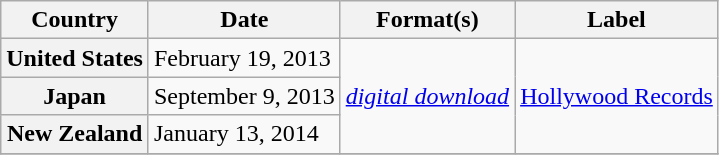<table class="wikitable plainrowheaders">
<tr>
<th scope="col">Country</th>
<th scope="col">Date</th>
<th scope="col">Format(s)</th>
<th scope="col">Label</th>
</tr>
<tr>
<th scope="row">United States</th>
<td>February 19, 2013</td>
<td rowspan="3"><em><a href='#'>digital download</a></em></td>
<td rowspan="3"><a href='#'>Hollywood Records</a></td>
</tr>
<tr>
<th scope="row">Japan</th>
<td>September 9, 2013</td>
</tr>
<tr>
<th scope="row">New Zealand</th>
<td>January 13, 2014</td>
</tr>
<tr>
</tr>
</table>
